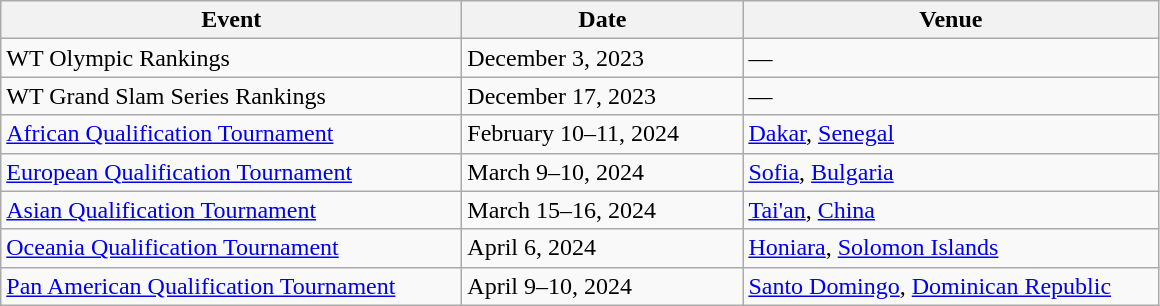<table class=wikitable>
<tr>
<th width=300>Event</th>
<th width=180>Date</th>
<th width=270>Venue</th>
</tr>
<tr>
<td>WT Olympic Rankings</td>
<td>December 3, 2023</td>
<td>—</td>
</tr>
<tr>
<td>WT Grand Slam Series Rankings</td>
<td>December 17, 2023</td>
<td>—</td>
</tr>
<tr>
<td><a href='#'>African Qualification Tournament</a></td>
<td>February 10–11, 2024</td>
<td> <a href='#'>Dakar</a>, <a href='#'>Senegal</a></td>
</tr>
<tr>
<td><a href='#'>European Qualification Tournament</a></td>
<td>March 9–10, 2024</td>
<td> <a href='#'>Sofia</a>, <a href='#'>Bulgaria</a></td>
</tr>
<tr>
<td><a href='#'>Asian Qualification Tournament</a></td>
<td>March 15–16, 2024</td>
<td> <a href='#'>Tai'an</a>, <a href='#'>China</a></td>
</tr>
<tr>
<td><a href='#'>Oceania Qualification Tournament</a></td>
<td>April 6, 2024</td>
<td> <a href='#'>Honiara</a>, <a href='#'>Solomon Islands</a></td>
</tr>
<tr>
<td><a href='#'>Pan American Qualification Tournament</a></td>
<td>April 9–10, 2024</td>
<td> <a href='#'>Santo Domingo</a>, <a href='#'>Dominican Republic</a></td>
</tr>
</table>
